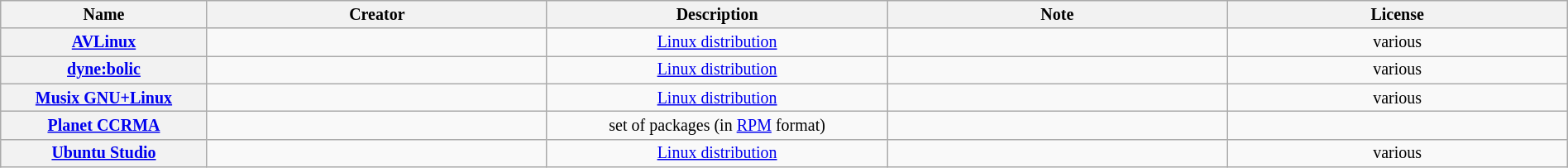<table class="wikitable sortable" style="width: 100%; table-layout: fixed; font-size: smaller; text-align: center;">
<tr style="background: #ececec">
<th style="width:12em">Name</th>
<th>Creator</th>
<th>Description</th>
<th>Note</th>
<th>License</th>
</tr>
<tr>
<th><a href='#'>AVLinux</a></th>
<td></td>
<td><a href='#'>Linux distribution</a></td>
<td></td>
<td>various</td>
</tr>
<tr>
<th><a href='#'>dyne:bolic</a></th>
<td></td>
<td><a href='#'>Linux distribution</a></td>
<td></td>
<td>various</td>
</tr>
<tr>
<th><a href='#'>Musix GNU+Linux</a></th>
<td></td>
<td><a href='#'>Linux distribution</a></td>
<td></td>
<td>various</td>
</tr>
<tr>
<th><a href='#'>Planet CCRMA</a></th>
<td></td>
<td>set of packages (in <a href='#'>RPM</a> format)</td>
<td></td>
<td></td>
</tr>
<tr>
<th><a href='#'>Ubuntu Studio</a></th>
<td></td>
<td><a href='#'>Linux distribution</a></td>
<td></td>
<td>various</td>
</tr>
</table>
